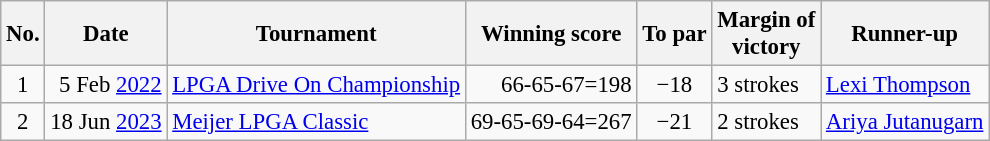<table class="wikitable" style="font-size:95%;">
<tr>
<th>No.</th>
<th>Date</th>
<th>Tournament</th>
<th>Winning score</th>
<th>To par</th>
<th>Margin of<br>victory</th>
<th>Runner-up</th>
</tr>
<tr>
<td align=center>1</td>
<td align=right>5 Feb <a href='#'>2022</a></td>
<td><a href='#'>LPGA Drive On Championship</a></td>
<td align=right>66-65-67=198</td>
<td align=center>−18</td>
<td>3 strokes</td>
<td> <a href='#'>Lexi Thompson</a></td>
</tr>
<tr>
<td align=center>2</td>
<td align=right>18 Jun <a href='#'>2023</a></td>
<td><a href='#'>Meijer LPGA Classic</a></td>
<td align=right>69-65-69-64=267</td>
<td align=center>−21</td>
<td>2 strokes</td>
<td> <a href='#'>Ariya Jutanugarn</a></td>
</tr>
</table>
